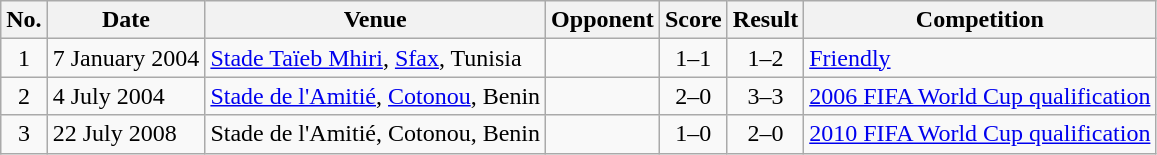<table class="wikitable sortable">
<tr>
<th scope="col">No.</th>
<th scope="col">Date</th>
<th scope="col">Venue</th>
<th scope="col">Opponent</th>
<th scope="col">Score</th>
<th scope="col">Result</th>
<th scope="col">Competition</th>
</tr>
<tr>
<td style="text-align:center">1</td>
<td>7 January 2004</td>
<td><a href='#'>Stade Taïeb Mhiri</a>, <a href='#'>Sfax</a>, Tunisia</td>
<td></td>
<td style="text-align:center">1–1</td>
<td style="text-align:center">1–2</td>
<td><a href='#'>Friendly</a></td>
</tr>
<tr>
<td style="text-align:center">2</td>
<td>4 July 2004</td>
<td><a href='#'>Stade de l'Amitié</a>, <a href='#'>Cotonou</a>, Benin</td>
<td></td>
<td style="text-align:center">2–0</td>
<td style="text-align:center">3–3</td>
<td><a href='#'>2006 FIFA World Cup qualification</a></td>
</tr>
<tr>
<td style="text-align:center">3</td>
<td>22 July 2008</td>
<td>Stade de l'Amitié, Cotonou, Benin</td>
<td></td>
<td style="text-align:center">1–0</td>
<td style="text-align:center">2–0</td>
<td><a href='#'>2010 FIFA World Cup qualification</a></td>
</tr>
</table>
